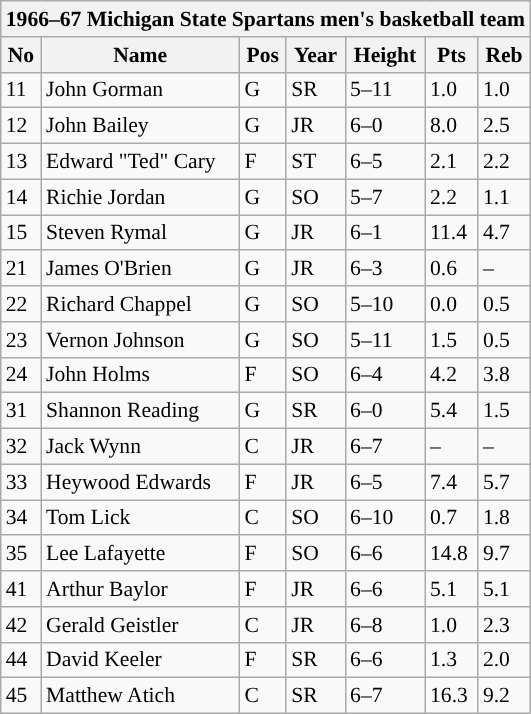<table class="wikitable sortable" style="font-size: 90%" |->
<tr>
<th colspan=9 style=>1966–67 Michigan State Spartans men's basketball team</th>
</tr>
<tr>
<th style="background:#">No</th>
<th style="background:#">Name</th>
<th style="background:#">Pos</th>
<th style="background:#">Year</th>
<th style="background:#">Height</th>
<th style="background:#">Pts</th>
<th style="background:#">Reb</th>
</tr>
<tr>
<td>11</td>
<td>John Gorman</td>
<td>G</td>
<td>SR</td>
<td>5–11</td>
<td>1.0</td>
<td>1.0</td>
</tr>
<tr>
<td>12</td>
<td>John Bailey</td>
<td>G</td>
<td>JR</td>
<td>6–0</td>
<td>8.0</td>
<td>2.5</td>
</tr>
<tr>
<td>13</td>
<td>Edward "Ted" Cary</td>
<td>F</td>
<td>ST</td>
<td>6–5</td>
<td>2.1</td>
<td>2.2</td>
</tr>
<tr>
<td>14</td>
<td>Richie Jordan</td>
<td>G</td>
<td>SO</td>
<td>5–7</td>
<td>2.2</td>
<td>1.1</td>
</tr>
<tr>
<td>15</td>
<td>Steven Rymal</td>
<td>G</td>
<td>JR</td>
<td>6–1</td>
<td>11.4</td>
<td>4.7</td>
</tr>
<tr>
<td>21</td>
<td>James O'Brien</td>
<td>G</td>
<td>JR</td>
<td>6–3</td>
<td>0.6</td>
<td>–</td>
</tr>
<tr>
<td>22</td>
<td>Richard Chappel</td>
<td>G</td>
<td>SO</td>
<td>5–10</td>
<td>0.0</td>
<td>0.5</td>
</tr>
<tr>
<td>23</td>
<td>Vernon Johnson</td>
<td>G</td>
<td>SO</td>
<td>5–11</td>
<td>1.5</td>
<td>0.5</td>
</tr>
<tr>
<td>24</td>
<td>John Holms</td>
<td>F</td>
<td>SO</td>
<td>6–4</td>
<td>4.2</td>
<td>3.8</td>
</tr>
<tr>
<td>31</td>
<td>Shannon Reading</td>
<td>G</td>
<td>SR</td>
<td>6–0</td>
<td>5.4</td>
<td>1.5</td>
</tr>
<tr>
<td>32</td>
<td>Jack Wynn</td>
<td>C</td>
<td>JR</td>
<td>6–7</td>
<td>–</td>
<td>–</td>
</tr>
<tr>
<td>33</td>
<td>Heywood Edwards</td>
<td>F</td>
<td>JR</td>
<td>6–5</td>
<td>7.4</td>
<td>5.7</td>
</tr>
<tr>
<td>34</td>
<td>Tom Lick</td>
<td>C</td>
<td>SO</td>
<td>6–10</td>
<td>0.7</td>
<td>1.8</td>
</tr>
<tr>
<td>35</td>
<td>Lee Lafayette</td>
<td>F</td>
<td>SO</td>
<td>6–6</td>
<td>14.8</td>
<td>9.7</td>
</tr>
<tr>
<td>41</td>
<td>Arthur Baylor</td>
<td>F</td>
<td>JR</td>
<td>6–6</td>
<td>5.1</td>
<td>5.1</td>
</tr>
<tr>
<td>42</td>
<td>Gerald Geistler</td>
<td>C</td>
<td>JR</td>
<td>6–8</td>
<td>1.0</td>
<td>2.3</td>
</tr>
<tr>
<td>44</td>
<td>David Keeler</td>
<td>F</td>
<td>SR</td>
<td>6–6</td>
<td>1.3</td>
<td>2.0</td>
</tr>
<tr>
<td>45</td>
<td>Matthew Atich</td>
<td>C</td>
<td>SR</td>
<td>6–7</td>
<td>16.3</td>
<td>9.2</td>
</tr>
</table>
